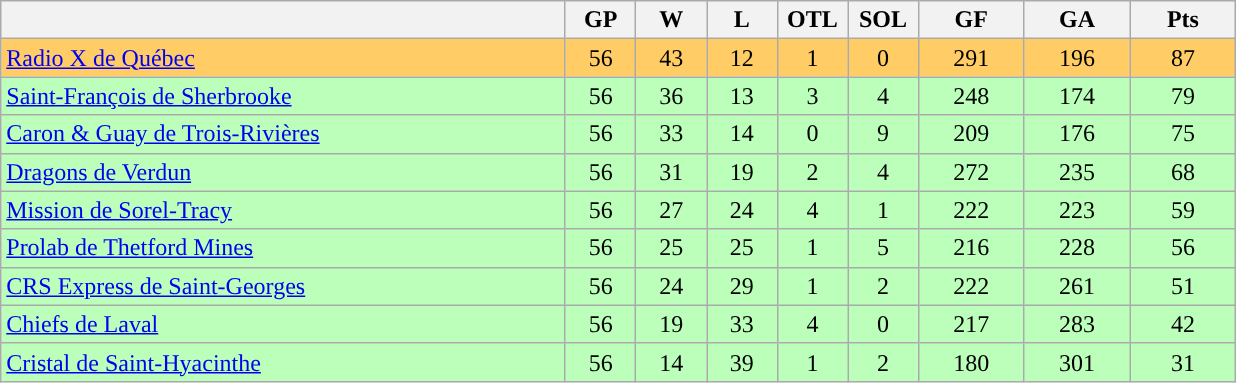<table class="wikitable">
<tr>
<th width="40%" bgcolor="#e0e0e0"></th>
<th width="5%" bgcolor="#e0e0e0">GP</th>
<th width="5%" bgcolor="#e0e0e0">W</th>
<th width="5%" bgcolor="#e0e0e0">L</th>
<th width="5%" bgcolor="#e0e0e0">OTL</th>
<th width="5%" bgcolor="#e0e0e0">SOL</th>
<th width="7.5%" bgcolor="#e0e0e0">GF</th>
<th width="7.5%" bgcolor="#e0e0e0">GA</th>
<th width="7.5%" bgcolor="#e0e0e0">Pts</th>
</tr>
<tr align="center" bgcolor="#FFCC66">
<td align="left"><a href='#'>Radio X de Québec</a></td>
<td>56</td>
<td>43</td>
<td>12</td>
<td>1</td>
<td>0</td>
<td>291</td>
<td>196</td>
<td>87</td>
</tr>
<tr align="center" bgcolor="#bbffbb">
<td align="left"><a href='#'>Saint-François de Sherbrooke</a></td>
<td>56</td>
<td>36</td>
<td>13</td>
<td>3</td>
<td>4</td>
<td>248</td>
<td>174</td>
<td>79</td>
</tr>
<tr align="center" bgcolor="#bbffbb">
<td align="left"><a href='#'>Caron & Guay de Trois-Rivières</a></td>
<td>56</td>
<td>33</td>
<td>14</td>
<td>0</td>
<td>9</td>
<td>209</td>
<td>176</td>
<td>75</td>
</tr>
<tr align="center" bgcolor="#bbffbb">
<td align="left"><a href='#'>Dragons de Verdun</a></td>
<td>56</td>
<td>31</td>
<td>19</td>
<td>2</td>
<td>4</td>
<td>272</td>
<td>235</td>
<td>68</td>
</tr>
<tr align="center" bgcolor="#bbffbb">
<td align="left"><a href='#'>Mission de Sorel-Tracy</a></td>
<td>56</td>
<td>27</td>
<td>24</td>
<td>4</td>
<td>1</td>
<td>222</td>
<td>223</td>
<td>59</td>
</tr>
<tr align="center" bgcolor="#bbffbb">
<td align="left"><a href='#'>Prolab de Thetford Mines</a></td>
<td>56</td>
<td>25</td>
<td>25</td>
<td>1</td>
<td>5</td>
<td>216</td>
<td>228</td>
<td>56</td>
</tr>
<tr align="center" bgcolor="#bbffbb">
<td align="left"><a href='#'>CRS Express de Saint-Georges</a></td>
<td>56</td>
<td>24</td>
<td>29</td>
<td>1</td>
<td>2</td>
<td>222</td>
<td>261</td>
<td>51</td>
</tr>
<tr align="center" bgcolor="#bbffbb">
<td align="left"><a href='#'>Chiefs de Laval</a></td>
<td>56</td>
<td>19</td>
<td>33</td>
<td>4</td>
<td>0</td>
<td>217</td>
<td>283</td>
<td>42</td>
</tr>
<tr align="center" bgcolor="#bbffbb">
<td align="left"><a href='#'>Cristal de Saint-Hyacinthe</a></td>
<td>56</td>
<td>14</td>
<td>39</td>
<td>1</td>
<td>2</td>
<td>180</td>
<td>301</td>
<td>31</td>
</tr>
</table>
